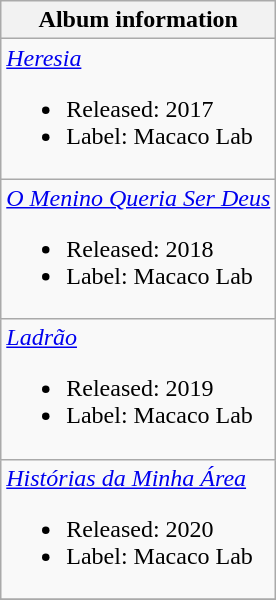<table class="wikitable">
<tr>
<th align="left">Album information</th>
</tr>
<tr>
<td><em><a href='#'>Heresia</a></em><br><ul><li>Released: 2017</li><li>Label: Macaco Lab</li></ul></td>
</tr>
<tr>
<td><em><a href='#'>O Menino Queria Ser Deus</a></em><br><ul><li>Released: 2018</li><li>Label: Macaco Lab</li></ul></td>
</tr>
<tr>
<td><em><a href='#'>Ladrão</a></em><br><ul><li>Released: 2019</li><li>Label: Macaco Lab</li></ul></td>
</tr>
<tr>
<td><em><a href='#'>Histórias da Minha Área</a></em><br><ul><li>Released: 2020</li><li>Label: Macaco Lab</li></ul></td>
</tr>
<tr>
</tr>
</table>
